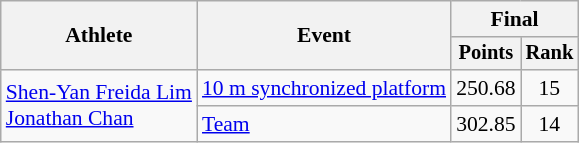<table class="wikitable" style="font-size:90%;">
<tr>
<th rowspan=2>Athlete</th>
<th rowspan=2>Event</th>
<th colspan=2>Final</th>
</tr>
<tr style="font-size:95%">
<th>Points</th>
<th>Rank</th>
</tr>
<tr align=center>
<td align=left rowspan=2><a href='#'>Shen-Yan Freida Lim</a><br><a href='#'>Jonathan Chan</a></td>
<td align=left><a href='#'>10 m synchronized platform</a></td>
<td>250.68</td>
<td>15</td>
</tr>
<tr align=center>
<td align=left><a href='#'>Team</a></td>
<td>302.85</td>
<td>14</td>
</tr>
</table>
